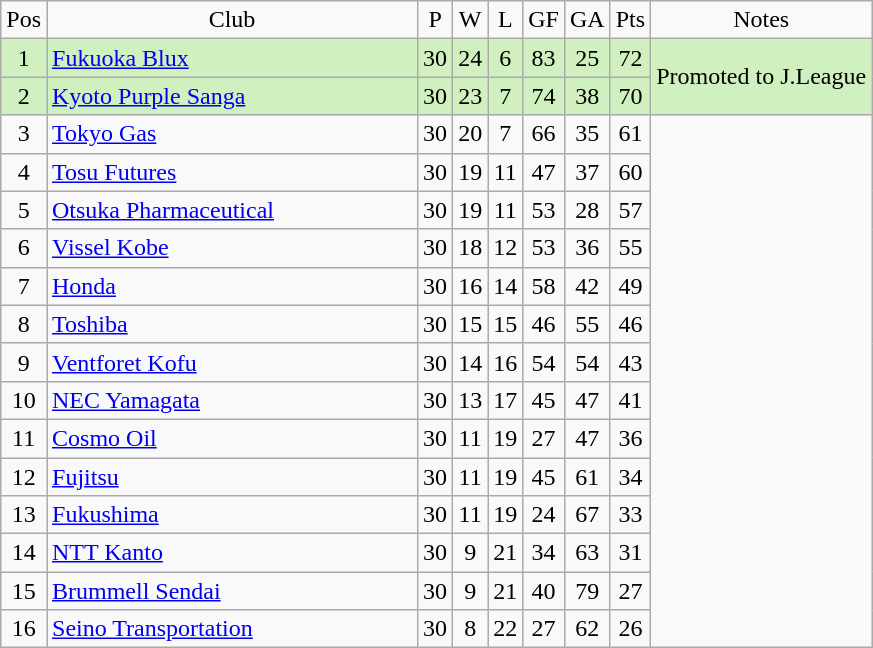<table class="wikitable" style="text-align:center;">
<tr>
<td>Pos</td>
<td style="width:15em">Club</td>
<td>P</td>
<td>W</td>
<td>L</td>
<td>GF</td>
<td>GA</td>
<td>Pts</td>
<td>Notes</td>
</tr>
<tr bgcolor="#D0F0C0">
<td>1</td>
<td align="left"> <a href='#'>Fukuoka Blux</a></td>
<td>30</td>
<td>24</td>
<td>6</td>
<td>83</td>
<td>25</td>
<td>72</td>
<td rowspan="2">Promoted to J.League</td>
</tr>
<tr bgcolor="#D0F0C0">
<td>2</td>
<td align="left"> <a href='#'>Kyoto Purple Sanga</a></td>
<td>30</td>
<td>23</td>
<td>7</td>
<td>74</td>
<td>38</td>
<td>70</td>
</tr>
<tr>
<td>3</td>
<td align="left"> <a href='#'>Tokyo Gas</a></td>
<td>30</td>
<td>20</td>
<td>7</td>
<td>66</td>
<td>35</td>
<td>61</td>
</tr>
<tr>
<td>4</td>
<td align="left"> <a href='#'>Tosu Futures</a></td>
<td>30</td>
<td>19</td>
<td>11</td>
<td>47</td>
<td>37</td>
<td>60</td>
</tr>
<tr>
<td>5</td>
<td align="left"> <a href='#'>Otsuka Pharmaceutical</a></td>
<td>30</td>
<td>19</td>
<td>11</td>
<td>53</td>
<td>28</td>
<td>57</td>
</tr>
<tr>
<td>6</td>
<td align="left"> <a href='#'>Vissel Kobe</a></td>
<td>30</td>
<td>18</td>
<td>12</td>
<td>53</td>
<td>36</td>
<td>55</td>
</tr>
<tr>
<td>7</td>
<td align="left"> <a href='#'>Honda</a></td>
<td>30</td>
<td>16</td>
<td>14</td>
<td>58</td>
<td>42</td>
<td>49</td>
</tr>
<tr>
<td>8</td>
<td align="left"> <a href='#'>Toshiba</a></td>
<td>30</td>
<td>15</td>
<td>15</td>
<td>46</td>
<td>55</td>
<td>46</td>
</tr>
<tr>
<td>9</td>
<td align="left"> <a href='#'>Ventforet Kofu</a></td>
<td>30</td>
<td>14</td>
<td>16</td>
<td>54</td>
<td>54</td>
<td>43</td>
</tr>
<tr>
<td>10</td>
<td align="left"> <a href='#'>NEC Yamagata</a></td>
<td>30</td>
<td>13</td>
<td>17</td>
<td>45</td>
<td>47</td>
<td>41</td>
</tr>
<tr>
<td>11</td>
<td align="left"> <a href='#'>Cosmo Oil</a></td>
<td>30</td>
<td>11</td>
<td>19</td>
<td>27</td>
<td>47</td>
<td>36</td>
</tr>
<tr>
<td>12</td>
<td align="left"> <a href='#'>Fujitsu</a></td>
<td>30</td>
<td>11</td>
<td>19</td>
<td>45</td>
<td>61</td>
<td>34</td>
</tr>
<tr>
<td>13</td>
<td align="left"> <a href='#'>Fukushima</a></td>
<td>30</td>
<td>11</td>
<td>19</td>
<td>24</td>
<td>67</td>
<td>33</td>
</tr>
<tr>
<td>14</td>
<td align="left"> <a href='#'>NTT Kanto</a></td>
<td>30</td>
<td>9</td>
<td>21</td>
<td>34</td>
<td>63</td>
<td>31</td>
</tr>
<tr>
<td>15</td>
<td align="left"> <a href='#'>Brummell Sendai</a></td>
<td>30</td>
<td>9</td>
<td>21</td>
<td>40</td>
<td>79</td>
<td>27</td>
</tr>
<tr>
<td>16</td>
<td align="left"> <a href='#'>Seino Transportation</a></td>
<td>30</td>
<td>8</td>
<td>22</td>
<td>27</td>
<td>62</td>
<td>26</td>
</tr>
</table>
